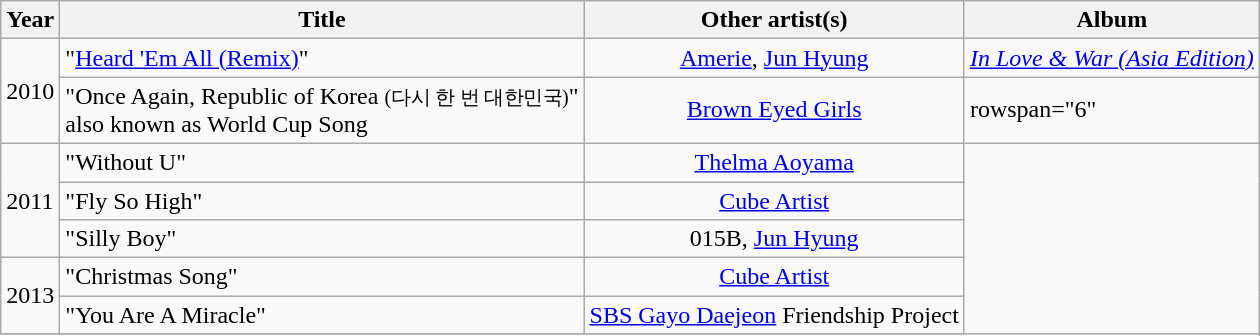<table class="wikitable">
<tr>
<th>Year</th>
<th>Title</th>
<th>Other artist(s)</th>
<th>Album</th>
</tr>
<tr>
<td rowspan="2">2010</td>
<td>"<a href='#'>Heard 'Em All (Remix)</a>"</td>
<td style="text-align:center;"><a href='#'>Amerie</a>, <a href='#'>Jun Hyung</a></td>
<td style="text-align:center;"><em><a href='#'>In Love & War (Asia Edition)</a></em></td>
</tr>
<tr>
<td>"Once Again, Republic of Korea <small>(다시 한 번 대한민국)</small>"<br>also known as World Cup Song</td>
<td style="text-align:center;"><a href='#'>Brown Eyed Girls</a></td>
<td>rowspan="6" </td>
</tr>
<tr>
<td rowspan="3">2011</td>
<td>"Without U"</td>
<td style="text-align:center;"><a href='#'>Thelma Aoyama</a></td>
</tr>
<tr>
<td>"Fly So High"</td>
<td style="text-align:center;"><a href='#'>Cube Artist</a></td>
</tr>
<tr>
<td>"Silly Boy"</td>
<td style="text-align:center;">015B, <a href='#'>Jun Hyung</a></td>
</tr>
<tr>
<td rowspan="2">2013</td>
<td>"Christmas Song"</td>
<td style="text-align:center;"><a href='#'>Cube Artist</a></td>
</tr>
<tr>
<td>"You Are A Miracle"</td>
<td style="text-align:center;"><a href='#'>SBS Gayo Daejeon</a> Friendship Project</td>
</tr>
<tr>
</tr>
</table>
